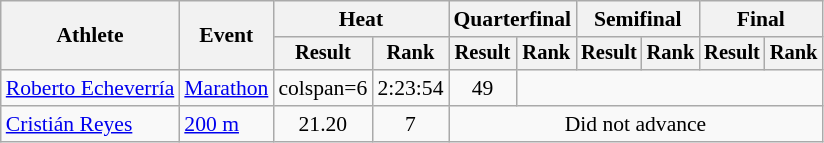<table class=wikitable style="font-size:90%">
<tr>
<th rowspan="2">Athlete</th>
<th rowspan="2">Event</th>
<th colspan="2">Heat</th>
<th colspan="2">Quarterfinal</th>
<th colspan="2">Semifinal</th>
<th colspan="2">Final</th>
</tr>
<tr style="font-size:95%">
<th>Result</th>
<th>Rank</th>
<th>Result</th>
<th>Rank</th>
<th>Result</th>
<th>Rank</th>
<th>Result</th>
<th>Rank</th>
</tr>
<tr align=center>
<td align=left><a href='#'>Roberto Echeverría</a></td>
<td align=left><a href='#'>Marathon</a></td>
<td>colspan=6 </td>
<td>2:23:54</td>
<td>49</td>
</tr>
<tr align=center>
<td align=left><a href='#'>Cristián Reyes</a></td>
<td align=left><a href='#'>200 m</a></td>
<td>21.20</td>
<td>7</td>
<td colspan=6>Did not advance</td>
</tr>
</table>
